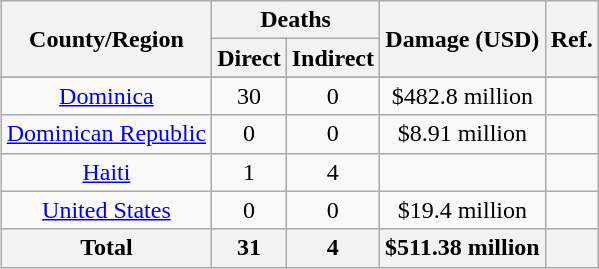<table class="wikitable" style="float:right; margin:0 0 0.5em 1em; float:right;">
<tr>
<th scope="col" rowspan="2">County/Region</th>
<th scope="col" colspan="2">Deaths</th>
<th scope="col" rowspan="2">Damage (USD)</th>
<th scope="col" rowspan="2">Ref.</th>
</tr>
<tr>
<th scope="col">Direct</th>
<th scope="col">Indirect</th>
</tr>
<tr>
</tr>
<tr style="text-align:center;">
<td scope="row"><a href='#'>Dominica</a></td>
<td>30</td>
<td>0</td>
<td>$482.8 million</td>
<td></td>
</tr>
<tr style="text-align:center;">
<td scope="row"><a href='#'>Dominican Republic</a></td>
<td>0</td>
<td>0</td>
<td>$8.91 million</td>
<td></td>
</tr>
<tr style="text-align:center;">
<td scope="row"><a href='#'>Haiti</a></td>
<td>1</td>
<td>4</td>
<td></td>
<td></td>
</tr>
<tr style="text-align:center;">
<td scope="row"><a href='#'>United States</a></td>
<td>0</td>
<td>0</td>
<td>$19.4 million</td>
<td></td>
</tr>
<tr style="text-align:center;">
<th scope="row">Total</th>
<th>31</th>
<th>4</th>
<th>$511.38 million</th>
<th></th>
</tr>
</table>
